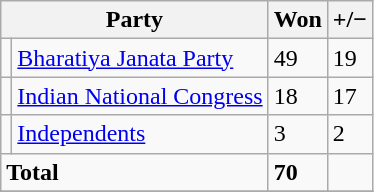<table class="sortable wikitable">
<tr>
<th colspan="2">Party</th>
<th>Won</th>
<th><strong>+/−</strong></th>
</tr>
<tr>
<td></td>
<td><a href='#'>Bharatiya Janata Party</a></td>
<td>49</td>
<td>19</td>
</tr>
<tr>
<td></td>
<td><a href='#'>Indian National Congress</a></td>
<td>18</td>
<td>17</td>
</tr>
<tr>
<td></td>
<td><a href='#'>Independents</a></td>
<td>3</td>
<td>2</td>
</tr>
<tr>
<td colspan="2"><strong>Total</strong></td>
<td><strong>70</strong></td>
<td></td>
</tr>
<tr>
</tr>
</table>
